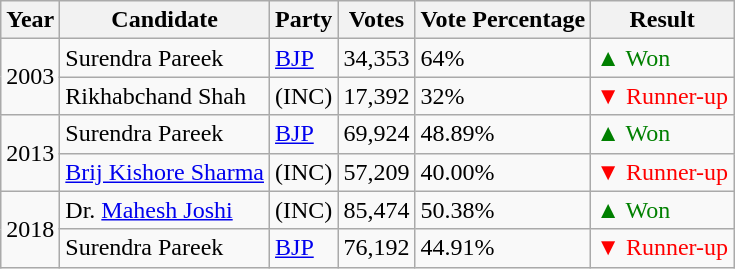<table class="wikitable">
<tr>
<th>Year</th>
<th>Candidate</th>
<th>Party</th>
<th>Votes</th>
<th>Vote Percentage</th>
<th>Result</th>
</tr>
<tr>
<td rowspan="2">2003</td>
<td>Surendra Pareek</td>
<td><a href='#'>BJP</a></td>
<td>34,353</td>
<td>64%</td>
<td style="color:green;">▲ Won</td>
</tr>
<tr>
<td>Rikhabchand Shah</td>
<td>(INC)</td>
<td>17,392</td>
<td>32%</td>
<td style="color:red;">▼ Runner-up</td>
</tr>
<tr>
<td rowspan="2">2013</td>
<td>Surendra Pareek</td>
<td><a href='#'>BJP</a></td>
<td>69,924</td>
<td>48.89%</td>
<td style="color:green;">▲ Won</td>
</tr>
<tr>
<td><a href='#'>Brij Kishore Sharma</a></td>
<td>(INC)</td>
<td>57,209</td>
<td>40.00%</td>
<td style="color:red;">▼ Runner-up</td>
</tr>
<tr>
<td rowspan="2">2018</td>
<td>Dr. <a href='#'>Mahesh Joshi</a></td>
<td>(INC)</td>
<td>85,474</td>
<td>50.38%</td>
<td style="color:green;">▲ Won</td>
</tr>
<tr>
<td>Surendra Pareek</td>
<td><a href='#'>BJP</a></td>
<td>76,192</td>
<td>44.91%</td>
<td style="color:red;">▼ Runner-up</td>
</tr>
</table>
